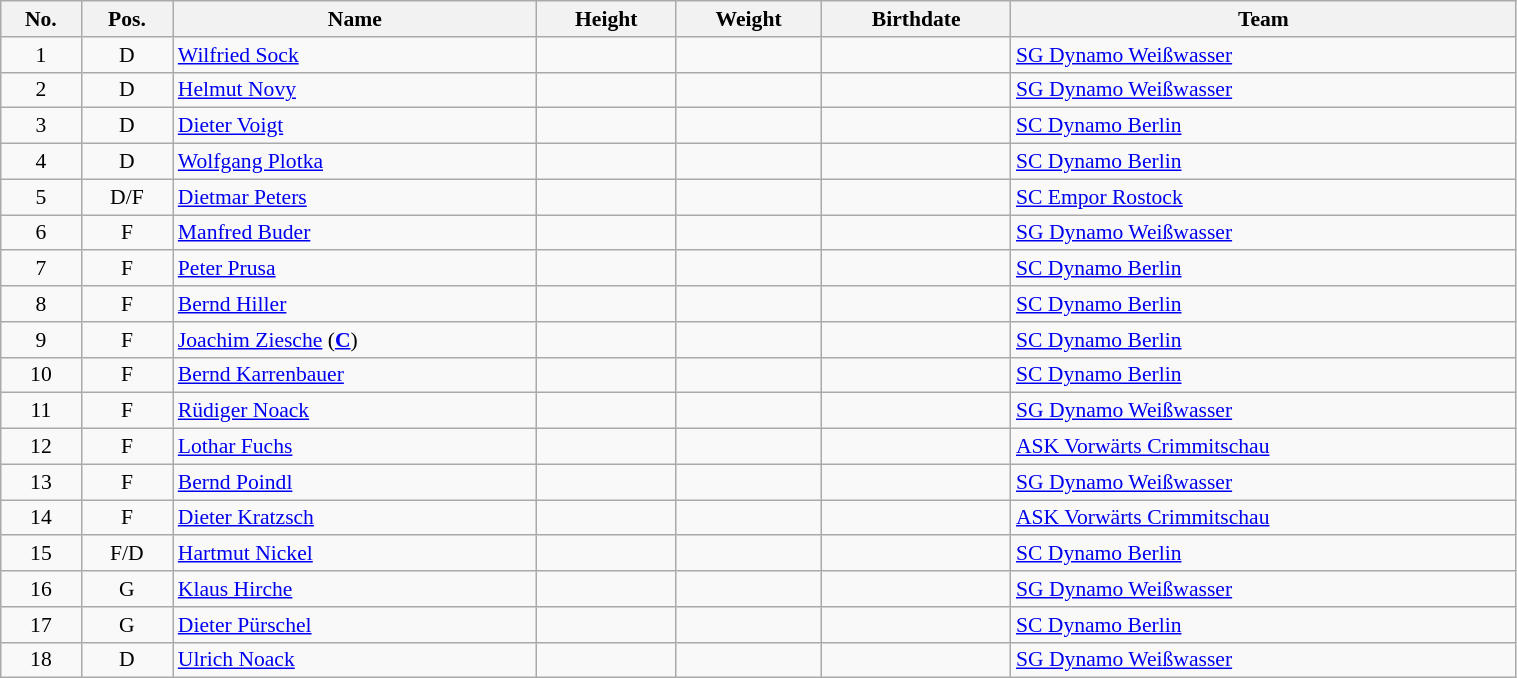<table class="wikitable sortable" width="80%" style="font-size: 90%; text-align: center;">
<tr>
<th>No.</th>
<th>Pos.</th>
<th>Name</th>
<th>Height</th>
<th>Weight</th>
<th>Birthdate</th>
<th>Team</th>
</tr>
<tr>
<td>1</td>
<td>D</td>
<td style="text-align:left;"><a href='#'>Wilfried Sock</a></td>
<td></td>
<td></td>
<td style="text-align:right;"></td>
<td style="text-align:left;"> <a href='#'>SG Dynamo Weißwasser</a></td>
</tr>
<tr>
<td>2</td>
<td>D</td>
<td style="text-align:left;"><a href='#'>Helmut Novy</a></td>
<td></td>
<td></td>
<td style="text-align:right;"></td>
<td style="text-align:left;"> <a href='#'>SG Dynamo Weißwasser</a></td>
</tr>
<tr>
<td>3</td>
<td>D</td>
<td style="text-align:left;"><a href='#'>Dieter Voigt</a></td>
<td></td>
<td></td>
<td style="text-align:right;"></td>
<td style="text-align:left;"> <a href='#'>SC Dynamo Berlin</a></td>
</tr>
<tr>
<td>4</td>
<td>D</td>
<td style="text-align:left;"><a href='#'>Wolfgang Plotka</a></td>
<td></td>
<td></td>
<td style="text-align:right;"></td>
<td style="text-align:left;"> <a href='#'>SC Dynamo Berlin</a></td>
</tr>
<tr>
<td>5</td>
<td>D/F</td>
<td style="text-align:left;"><a href='#'>Dietmar Peters</a></td>
<td></td>
<td></td>
<td style="text-align:right;"></td>
<td style="text-align:left;"> <a href='#'>SC Empor Rostock</a></td>
</tr>
<tr>
<td>6</td>
<td>F</td>
<td style="text-align:left;"><a href='#'>Manfred Buder</a></td>
<td></td>
<td></td>
<td style="text-align:right;"></td>
<td style="text-align:left;"> <a href='#'>SG Dynamo Weißwasser</a></td>
</tr>
<tr>
<td>7</td>
<td>F</td>
<td style="text-align:left;"><a href='#'>Peter Prusa</a></td>
<td></td>
<td></td>
<td style="text-align:right;"></td>
<td style="text-align:left;"> <a href='#'>SC Dynamo Berlin</a></td>
</tr>
<tr>
<td>8</td>
<td>F</td>
<td style="text-align:left;"><a href='#'>Bernd Hiller</a></td>
<td></td>
<td></td>
<td style="text-align:right;"></td>
<td style="text-align:left;"> <a href='#'>SC Dynamo Berlin</a></td>
</tr>
<tr>
<td>9</td>
<td>F</td>
<td style="text-align:left;"><a href='#'>Joachim Ziesche</a> (<strong><a href='#'>C</a></strong>)</td>
<td></td>
<td></td>
<td style="text-align:right;"></td>
<td style="text-align:left;"> <a href='#'>SC Dynamo Berlin</a></td>
</tr>
<tr>
<td>10</td>
<td>F</td>
<td style="text-align:left;"><a href='#'>Bernd Karrenbauer</a></td>
<td></td>
<td></td>
<td style="text-align:right;"></td>
<td style="text-align:left;"> <a href='#'>SC Dynamo Berlin</a></td>
</tr>
<tr>
<td>11</td>
<td>F</td>
<td style="text-align:left;"><a href='#'>Rüdiger Noack</a></td>
<td></td>
<td></td>
<td style="text-align:right;"></td>
<td style="text-align:left;"> <a href='#'>SG Dynamo Weißwasser</a></td>
</tr>
<tr>
<td>12</td>
<td>F</td>
<td style="text-align:left;"><a href='#'>Lothar Fuchs</a></td>
<td></td>
<td></td>
<td style="text-align:right;"></td>
<td style="text-align:left;"> <a href='#'>ASK Vorwärts Crimmitschau</a></td>
</tr>
<tr>
<td>13</td>
<td>F</td>
<td style="text-align:left;"><a href='#'>Bernd Poindl</a></td>
<td></td>
<td></td>
<td style="text-align:right;"></td>
<td style="text-align:left;"> <a href='#'>SG Dynamo Weißwasser</a></td>
</tr>
<tr>
<td>14</td>
<td>F</td>
<td style="text-align:left;"><a href='#'>Dieter Kratzsch</a></td>
<td></td>
<td></td>
<td style="text-align:right;"></td>
<td style="text-align:left;"> <a href='#'>ASK Vorwärts Crimmitschau</a></td>
</tr>
<tr>
<td>15</td>
<td>F/D</td>
<td style="text-align:left;"><a href='#'>Hartmut Nickel</a></td>
<td></td>
<td></td>
<td style="text-align:right;"></td>
<td style="text-align:left;"> <a href='#'>SC Dynamo Berlin</a></td>
</tr>
<tr>
<td>16</td>
<td>G</td>
<td style="text-align:left;"><a href='#'>Klaus Hirche</a></td>
<td></td>
<td></td>
<td style="text-align:right;"></td>
<td style="text-align:left;"> <a href='#'>SG Dynamo Weißwasser</a></td>
</tr>
<tr>
<td>17</td>
<td>G</td>
<td style="text-align:left;"><a href='#'>Dieter Pürschel</a></td>
<td></td>
<td></td>
<td style="text-align:right;"></td>
<td style="text-align:left;"> <a href='#'>SC Dynamo Berlin</a></td>
</tr>
<tr>
<td>18</td>
<td>D</td>
<td style="text-align:left;"><a href='#'>Ulrich Noack</a></td>
<td></td>
<td></td>
<td style="text-align:right;"></td>
<td style="text-align:left;"> <a href='#'>SG Dynamo Weißwasser</a></td>
</tr>
</table>
